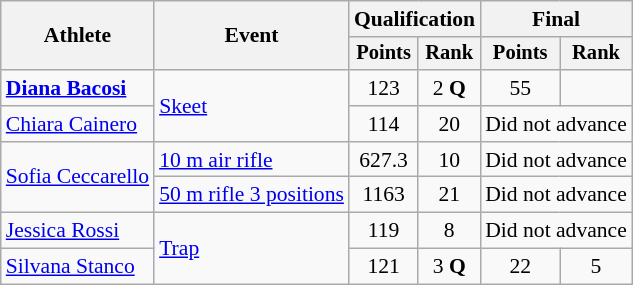<table class="wikitable" style="font-size:90%">
<tr>
<th rowspan="2">Athlete</th>
<th rowspan="2">Event</th>
<th colspan=2>Qualification</th>
<th colspan=2>Final</th>
</tr>
<tr style="font-size:95%">
<th>Points</th>
<th>Rank</th>
<th>Points</th>
<th>Rank</th>
</tr>
<tr align=center>
<td align=left><strong><a href='#'>Diana Bacosi</a></strong></td>
<td align=left rowspan=2><a href='#'>Skeet</a></td>
<td>123</td>
<td>2 <strong>Q</strong></td>
<td>55</td>
<td></td>
</tr>
<tr align=center>
<td align=left><a href='#'>Chiara Cainero</a></td>
<td>114</td>
<td>20</td>
<td colspan=2>Did not advance</td>
</tr>
<tr align=center>
<td align=left rowspan=2><a href='#'>Sofia Ceccarello</a></td>
<td align=left><a href='#'>10 m air rifle</a></td>
<td>627.3</td>
<td>10</td>
<td colspan=2>Did not advance</td>
</tr>
<tr align=center>
<td align=left><a href='#'>50 m rifle 3 positions</a></td>
<td>1163</td>
<td>21</td>
<td colspan=2>Did not advance</td>
</tr>
<tr align=center>
<td align=left><a href='#'>Jessica Rossi</a></td>
<td align=left rowspan=2><a href='#'>Trap</a></td>
<td>119</td>
<td>8</td>
<td colspan=2>Did not advance</td>
</tr>
<tr align=center>
<td align=left><a href='#'>Silvana Stanco</a></td>
<td>121</td>
<td>3 <strong>Q</strong></td>
<td>22</td>
<td>5</td>
</tr>
</table>
